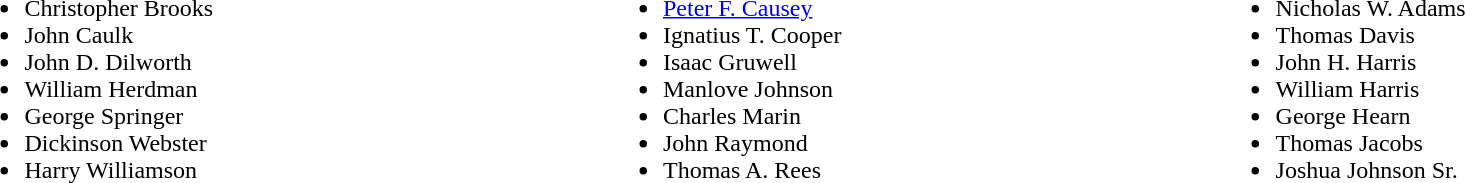<table width=100%>
<tr valign=top>
<td><br><ul><li>Christopher Brooks</li><li>John Caulk</li><li>John D. Dilworth</li><li>William Herdman</li><li>George Springer</li><li>Dickinson Webster</li><li>Harry Williamson</li></ul></td>
<td><br><ul><li><a href='#'>Peter F. Causey</a></li><li>Ignatius T. Cooper</li><li>Isaac Gruwell</li><li>Manlove Johnson</li><li>Charles Marin</li><li>John Raymond</li><li>Thomas A. Rees</li></ul></td>
<td><br><ul><li>Nicholas W. Adams</li><li>Thomas Davis</li><li>John H. Harris</li><li>William Harris</li><li>George Hearn</li><li>Thomas Jacobs</li><li>Joshua Johnson Sr.</li></ul></td>
</tr>
</table>
